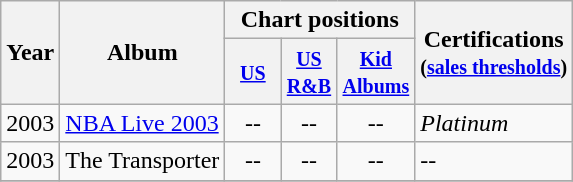<table class="wikitable">
<tr>
<th rowspan=2>Year</th>
<th rowspan=2>Album</th>
<th colspan=3>Chart positions</th>
<th rowspan="2">Certifications<br><small>(<a href='#'>sales thresholds</a>)</small></th>
</tr>
<tr>
<th width="30"><small><a href='#'>US</a></small></th>
<th width="30"><small><a href='#'>US R&B</a></small></th>
<th width="30"><small><a href='#'>Kid Albums</a></small></th>
</tr>
<tr>
<td rowspan="1">2003</td>
<td><a href='#'>NBA Live 2003</a></td>
<td align="center">--</td>
<td align="center">--</td>
<td align="center">--</td>
<td rowspan="1"><em>Platinum</em></td>
</tr>
<tr>
<td rowspan="1">2003</td>
<td>The Transporter</td>
<td align="center">--</td>
<td align="center">--</td>
<td align="center">--</td>
<td rowspan="1">--</td>
</tr>
<tr>
</tr>
</table>
